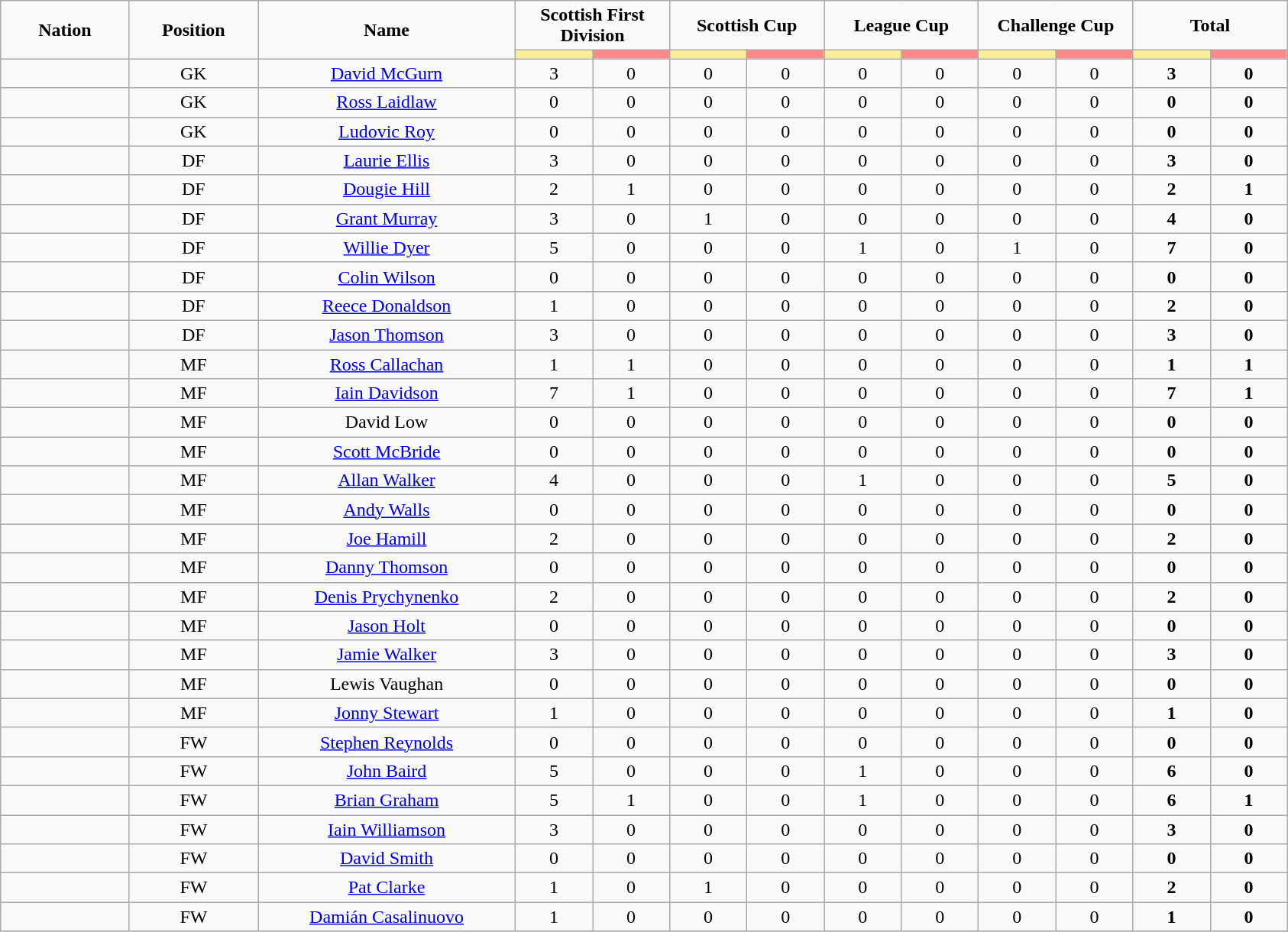<table class="wikitable" style="font-size: 100%; text-align: center;">
<tr>
<td rowspan="2" width="10%" align="center"><strong>Nation</strong></td>
<td rowspan="2" width="10%" align="center"><strong>Position</strong></td>
<td rowspan="2" width="20%" align="center"><strong>Name</strong></td>
<td colspan="2" align="center"><strong>Scottish First Division</strong></td>
<td colspan="2" align="center"><strong>Scottish Cup</strong></td>
<td colspan="2" align="center"><strong>League Cup</strong></td>
<td colspan="2" align="center"><strong>Challenge Cup</strong></td>
<td colspan="2" align="center"><strong>Total </strong></td>
</tr>
<tr>
<th width=60 style="background: #FFEE99"></th>
<th width=60 style="background: #FF8888"></th>
<th width=60 style="background: #FFEE99"></th>
<th width=60 style="background: #FF8888"></th>
<th width=60 style="background: #FFEE99"></th>
<th width=60 style="background: #FF8888"></th>
<th width=60 style="background: #FFEE99"></th>
<th width=60 style="background: #FF8888"></th>
<th width=60 style="background: #FFEE99"></th>
<th width=60 style="background: #FF8888"></th>
</tr>
<tr>
<td></td>
<td>GK</td>
<td><a href='#'>David McGurn</a></td>
<td>3</td>
<td>0</td>
<td>0</td>
<td>0</td>
<td>0</td>
<td>0</td>
<td>0</td>
<td>0</td>
<td><strong>3</strong></td>
<td><strong>0</strong></td>
</tr>
<tr>
<td></td>
<td>GK</td>
<td><a href='#'>Ross Laidlaw</a></td>
<td>0</td>
<td>0</td>
<td>0</td>
<td>0</td>
<td>0</td>
<td>0</td>
<td>0</td>
<td>0</td>
<td><strong>0</strong></td>
<td><strong>0</strong></td>
</tr>
<tr>
<td></td>
<td>GK</td>
<td><a href='#'>Ludovic Roy</a></td>
<td>0</td>
<td>0</td>
<td>0</td>
<td>0</td>
<td>0</td>
<td>0</td>
<td>0</td>
<td>0</td>
<td><strong>0</strong></td>
<td><strong>0</strong></td>
</tr>
<tr>
<td></td>
<td>DF</td>
<td><a href='#'>Laurie Ellis</a></td>
<td>3</td>
<td>0</td>
<td>0</td>
<td>0</td>
<td>0</td>
<td>0</td>
<td>0</td>
<td>0</td>
<td><strong>3</strong></td>
<td><strong>0</strong></td>
</tr>
<tr>
<td></td>
<td>DF</td>
<td><a href='#'>Dougie Hill</a></td>
<td>2</td>
<td>1</td>
<td>0</td>
<td>0</td>
<td>0</td>
<td>0</td>
<td>0</td>
<td>0</td>
<td><strong>2</strong></td>
<td><strong>1</strong></td>
</tr>
<tr>
<td></td>
<td>DF</td>
<td><a href='#'>Grant Murray</a></td>
<td>3</td>
<td>0</td>
<td>1</td>
<td>0</td>
<td>0</td>
<td>0</td>
<td>0</td>
<td>0</td>
<td><strong>4</strong></td>
<td><strong>0</strong></td>
</tr>
<tr>
<td></td>
<td>DF</td>
<td><a href='#'>Willie Dyer</a></td>
<td>5</td>
<td>0</td>
<td>0</td>
<td>0</td>
<td>1</td>
<td>0</td>
<td>1</td>
<td>0</td>
<td><strong>7</strong></td>
<td><strong>0</strong></td>
</tr>
<tr>
<td></td>
<td>DF</td>
<td><a href='#'>Colin Wilson</a></td>
<td>0</td>
<td>0</td>
<td>0</td>
<td>0</td>
<td>0</td>
<td>0</td>
<td>0</td>
<td>0</td>
<td><strong>0</strong></td>
<td><strong>0</strong></td>
</tr>
<tr>
<td></td>
<td>DF</td>
<td><a href='#'>Reece Donaldson</a></td>
<td>1</td>
<td>0</td>
<td>0</td>
<td>0</td>
<td>0</td>
<td>0</td>
<td>0</td>
<td>0</td>
<td><strong>2</strong></td>
<td><strong>0</strong></td>
</tr>
<tr>
<td></td>
<td>DF</td>
<td><a href='#'>Jason Thomson</a></td>
<td>3</td>
<td>0</td>
<td>0</td>
<td>0</td>
<td>0</td>
<td>0</td>
<td>0</td>
<td>0</td>
<td><strong>3</strong></td>
<td><strong>0</strong></td>
</tr>
<tr>
<td></td>
<td>MF</td>
<td><a href='#'>Ross Callachan</a></td>
<td>1</td>
<td>1</td>
<td>0</td>
<td>0</td>
<td>0</td>
<td>0</td>
<td>0</td>
<td>0</td>
<td><strong>1</strong></td>
<td><strong>1</strong></td>
</tr>
<tr>
<td></td>
<td>MF</td>
<td><a href='#'>Iain Davidson</a></td>
<td>7</td>
<td>1</td>
<td>0</td>
<td>0</td>
<td>0</td>
<td>0</td>
<td>0</td>
<td>0</td>
<td><strong>7</strong></td>
<td><strong>1</strong></td>
</tr>
<tr>
<td></td>
<td>MF</td>
<td>David Low</td>
<td>0</td>
<td>0</td>
<td>0</td>
<td>0</td>
<td>0</td>
<td>0</td>
<td>0</td>
<td>0</td>
<td><strong>0</strong></td>
<td><strong>0</strong></td>
</tr>
<tr>
<td></td>
<td>MF</td>
<td><a href='#'>Scott McBride</a></td>
<td>0</td>
<td>0</td>
<td>0</td>
<td>0</td>
<td>0</td>
<td>0</td>
<td>0</td>
<td>0</td>
<td><strong>0</strong></td>
<td><strong>0</strong></td>
</tr>
<tr>
<td></td>
<td>MF</td>
<td><a href='#'>Allan Walker</a></td>
<td>4</td>
<td>0</td>
<td>0</td>
<td>0</td>
<td>1</td>
<td>0</td>
<td>0</td>
<td>0</td>
<td><strong>5</strong></td>
<td><strong>0</strong></td>
</tr>
<tr>
<td></td>
<td>MF</td>
<td><a href='#'>Andy Walls</a></td>
<td>0</td>
<td>0</td>
<td>0</td>
<td>0</td>
<td>0</td>
<td>0</td>
<td>0</td>
<td>0</td>
<td><strong>0</strong></td>
<td><strong>0</strong></td>
</tr>
<tr>
<td></td>
<td>MF</td>
<td><a href='#'>Joe Hamill</a></td>
<td>2</td>
<td>0</td>
<td>0</td>
<td>0</td>
<td>0</td>
<td>0</td>
<td>0</td>
<td>0</td>
<td><strong>2</strong></td>
<td><strong>0</strong></td>
</tr>
<tr>
<td></td>
<td>MF</td>
<td><a href='#'>Danny Thomson</a></td>
<td>0</td>
<td>0</td>
<td>0</td>
<td>0</td>
<td>0</td>
<td>0</td>
<td>0</td>
<td>0</td>
<td><strong>0</strong></td>
<td><strong>0</strong></td>
</tr>
<tr>
<td></td>
<td>MF</td>
<td><a href='#'>Denis Prychynenko</a></td>
<td>2</td>
<td>0</td>
<td>0</td>
<td>0</td>
<td>0</td>
<td>0</td>
<td>0</td>
<td>0</td>
<td><strong>2</strong></td>
<td><strong>0</strong></td>
</tr>
<tr>
<td></td>
<td>MF</td>
<td><a href='#'>Jason Holt</a></td>
<td>0</td>
<td>0</td>
<td>0</td>
<td>0</td>
<td>0</td>
<td>0</td>
<td>0</td>
<td>0</td>
<td><strong>0</strong></td>
<td><strong>0</strong></td>
</tr>
<tr>
<td></td>
<td>MF</td>
<td><a href='#'>Jamie Walker</a></td>
<td>3</td>
<td>0</td>
<td>0</td>
<td>0</td>
<td>0</td>
<td>0</td>
<td>0</td>
<td>0</td>
<td><strong>3</strong></td>
<td><strong>0</strong></td>
</tr>
<tr>
<td></td>
<td>MF</td>
<td>Lewis Vaughan</td>
<td>0</td>
<td>0</td>
<td>0</td>
<td>0</td>
<td>0</td>
<td>0</td>
<td>0</td>
<td>0</td>
<td><strong>0</strong></td>
<td><strong>0</strong></td>
</tr>
<tr>
<td></td>
<td>MF</td>
<td><a href='#'>Jonny Stewart</a></td>
<td>1</td>
<td>0</td>
<td>0</td>
<td>0</td>
<td>0</td>
<td>0</td>
<td>0</td>
<td>0</td>
<td><strong>1</strong></td>
<td><strong>0</strong></td>
</tr>
<tr>
<td></td>
<td>FW</td>
<td><a href='#'>Stephen Reynolds</a></td>
<td>0</td>
<td>0</td>
<td>0</td>
<td>0</td>
<td>0</td>
<td>0</td>
<td>0</td>
<td>0</td>
<td><strong>0</strong></td>
<td><strong>0</strong></td>
</tr>
<tr>
<td></td>
<td>FW</td>
<td><a href='#'>John Baird</a></td>
<td>5</td>
<td>0</td>
<td>0</td>
<td>0</td>
<td>1</td>
<td>0</td>
<td>0</td>
<td>0</td>
<td><strong>6</strong></td>
<td><strong>0</strong></td>
</tr>
<tr>
<td></td>
<td>FW</td>
<td><a href='#'>Brian Graham</a></td>
<td>5</td>
<td>1</td>
<td>0</td>
<td>0</td>
<td>1</td>
<td>0</td>
<td>0</td>
<td>0</td>
<td><strong>6</strong></td>
<td><strong>1</strong></td>
</tr>
<tr>
<td></td>
<td>FW</td>
<td><a href='#'>Iain Williamson</a></td>
<td>3</td>
<td>0</td>
<td>0</td>
<td>0</td>
<td>0</td>
<td>0</td>
<td>0</td>
<td>0</td>
<td><strong>3</strong></td>
<td><strong>0</strong></td>
</tr>
<tr>
<td></td>
<td>FW</td>
<td><a href='#'>David Smith</a></td>
<td>0</td>
<td>0</td>
<td>0</td>
<td>0</td>
<td>0</td>
<td>0</td>
<td>0</td>
<td>0</td>
<td><strong>0</strong></td>
<td><strong>0</strong></td>
</tr>
<tr>
<td></td>
<td>FW</td>
<td><a href='#'>Pat Clarke</a></td>
<td>1</td>
<td>0</td>
<td>1</td>
<td>0</td>
<td>0</td>
<td>0</td>
<td>0</td>
<td>0</td>
<td><strong>2</strong></td>
<td><strong>0</strong></td>
</tr>
<tr>
<td></td>
<td>FW</td>
<td><a href='#'>Damián Casalinuovo</a></td>
<td>1</td>
<td>0</td>
<td>0</td>
<td>0</td>
<td>0</td>
<td>0</td>
<td>0</td>
<td>0</td>
<td><strong>1</strong></td>
<td><strong>0</strong></td>
</tr>
<tr>
</tr>
</table>
